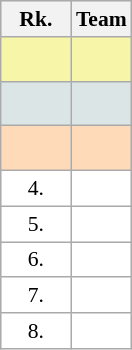<table class="wikitable" style="border:1px solid #AAAAAA;font-size:90%">
<tr bgcolor="#E4E4E4">
<th style="border-bottom:1px solid #AAAAAA" width=40>Rk.</th>
<th style="border-bottom:1px solid #AAAAAA">Team</th>
</tr>
<tr bgcolor="#F7F6A8">
<td align="center" style="height:23px"></td>
<td><strong></strong></td>
</tr>
<tr bgcolor="#DCE5E5">
<td align="center" style="height:23px"></td>
<td></td>
</tr>
<tr bgcolor="#FFDAB9">
<td align="center" style="height:23px"></td>
<td></td>
</tr>
<tr style="background:#ffffff;">
<td align="center">4.</td>
<td></td>
</tr>
<tr style="background:#ffffff;">
<td align="center">5.</td>
<td></td>
</tr>
<tr style="background:#ffffff;">
<td align="center">6.</td>
<td></td>
</tr>
<tr style="background:#ffffff;">
<td align="center">7.</td>
<td></td>
</tr>
<tr style="background:#ffffff;">
<td align="center">8.</td>
<td></td>
</tr>
</table>
